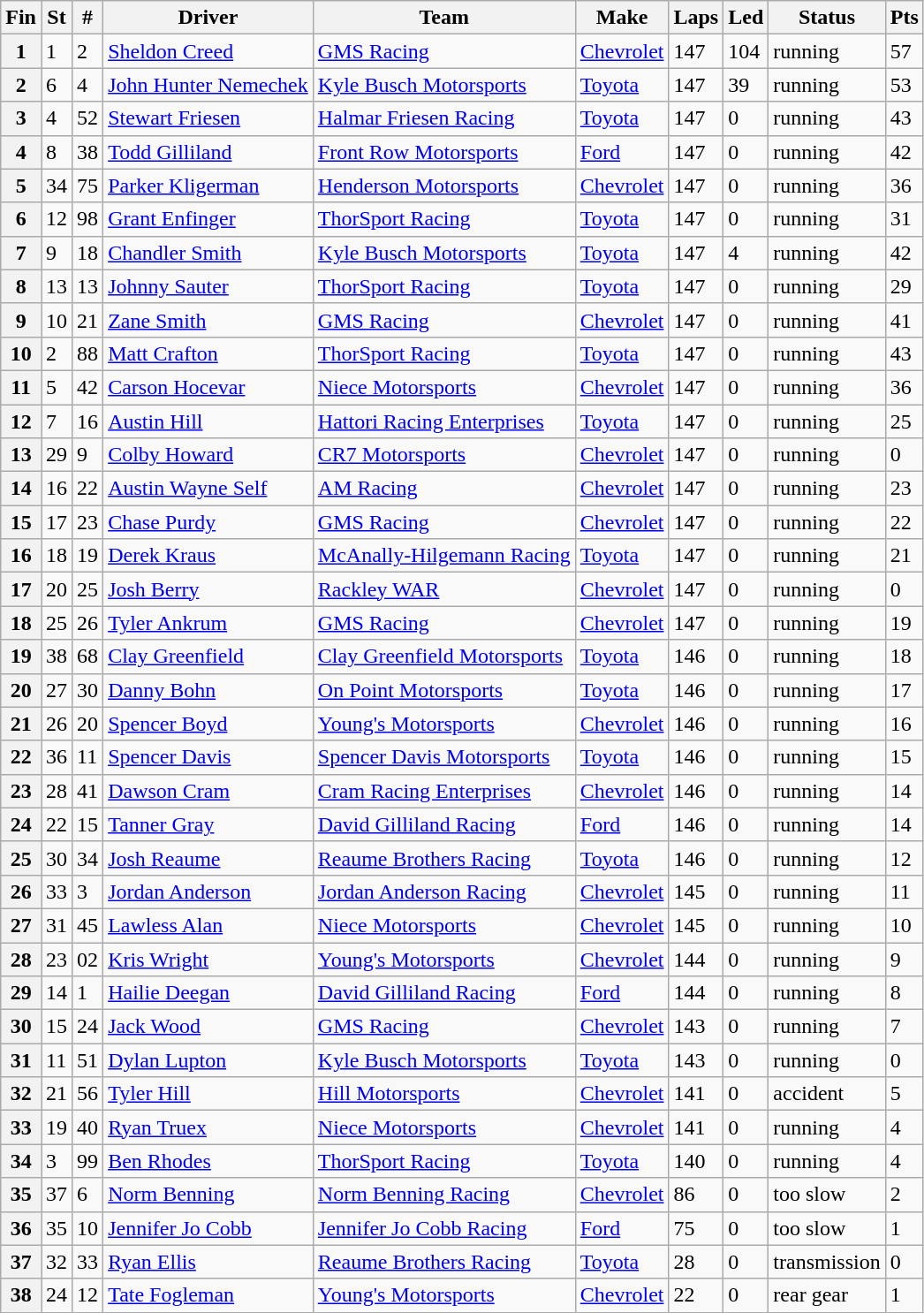<table class="wikitable sortable">
<tr>
<th>Fin</th>
<th>St</th>
<th>#</th>
<th>Driver</th>
<th>Team</th>
<th>Make</th>
<th>Laps</th>
<th>Led</th>
<th>Status</th>
<th>Pts</th>
</tr>
<tr>
<th>1</th>
<td>1</td>
<td>2</td>
<td><a href='#'>Sheldon Creed</a></td>
<td><a href='#'>GMS Racing</a></td>
<td><a href='#'>Chevrolet</a></td>
<td>147</td>
<td>104</td>
<td>running</td>
<td>57</td>
</tr>
<tr>
<th>2</th>
<td>6</td>
<td>4</td>
<td><a href='#'>John Hunter Nemechek</a></td>
<td><a href='#'>Kyle Busch Motorsports</a></td>
<td><a href='#'>Toyota</a></td>
<td>147</td>
<td>39</td>
<td>running</td>
<td>53</td>
</tr>
<tr>
<th>3</th>
<td>4</td>
<td>52</td>
<td><a href='#'>Stewart Friesen</a></td>
<td><a href='#'>Halmar Friesen Racing</a></td>
<td><a href='#'>Toyota</a></td>
<td>147</td>
<td>0</td>
<td>running</td>
<td>43</td>
</tr>
<tr>
<th>4</th>
<td>8</td>
<td>38</td>
<td><a href='#'>Todd Gilliland</a></td>
<td><a href='#'>Front Row Motorsports</a></td>
<td><a href='#'>Ford</a></td>
<td>147</td>
<td>0</td>
<td>running</td>
<td>42</td>
</tr>
<tr>
<th>5</th>
<td>34</td>
<td>75</td>
<td><a href='#'>Parker Kligerman</a></td>
<td><a href='#'>Henderson Motorsports</a></td>
<td><a href='#'>Chevrolet</a></td>
<td>147</td>
<td>0</td>
<td>running</td>
<td>36</td>
</tr>
<tr>
<th>6</th>
<td>12</td>
<td>98</td>
<td><a href='#'>Grant Enfinger</a></td>
<td><a href='#'>ThorSport Racing</a></td>
<td><a href='#'>Toyota</a></td>
<td>147</td>
<td>0</td>
<td>running</td>
<td>31</td>
</tr>
<tr>
<th>7</th>
<td>9</td>
<td>18</td>
<td><a href='#'>Chandler Smith</a></td>
<td><a href='#'>Kyle Busch Motorsports</a></td>
<td><a href='#'>Toyota</a></td>
<td>147</td>
<td>4</td>
<td>running</td>
<td>42</td>
</tr>
<tr>
<th>8</th>
<td>13</td>
<td>13</td>
<td><a href='#'>Johnny Sauter</a></td>
<td><a href='#'>ThorSport Racing</a></td>
<td><a href='#'>Toyota</a></td>
<td>147</td>
<td>0</td>
<td>running</td>
<td>29</td>
</tr>
<tr>
<th>9</th>
<td>10</td>
<td>21</td>
<td><a href='#'>Zane Smith</a></td>
<td><a href='#'>GMS Racing</a></td>
<td><a href='#'>Chevrolet</a></td>
<td>147</td>
<td>0</td>
<td>running</td>
<td>41</td>
</tr>
<tr>
<th>10</th>
<td>2</td>
<td>88</td>
<td><a href='#'>Matt Crafton</a></td>
<td><a href='#'>ThorSport Racing</a></td>
<td><a href='#'>Toyota</a></td>
<td>147</td>
<td>0</td>
<td>running</td>
<td>43</td>
</tr>
<tr>
<th>11</th>
<td>5</td>
<td>42</td>
<td><a href='#'>Carson Hocevar</a></td>
<td><a href='#'>Niece Motorsports</a></td>
<td><a href='#'>Chevrolet</a></td>
<td>147</td>
<td>0</td>
<td>running</td>
<td>36</td>
</tr>
<tr>
<th>12</th>
<td>7</td>
<td>16</td>
<td><a href='#'>Austin Hill</a></td>
<td><a href='#'>Hattori Racing Enterprises</a></td>
<td><a href='#'>Toyota</a></td>
<td>147</td>
<td>0</td>
<td>running</td>
<td>25</td>
</tr>
<tr>
<th>13</th>
<td>29</td>
<td>9</td>
<td><a href='#'>Colby Howard</a></td>
<td><a href='#'>CR7 Motorsports</a></td>
<td><a href='#'>Chevrolet</a></td>
<td>147</td>
<td>0</td>
<td>running</td>
<td>0</td>
</tr>
<tr>
<th>14</th>
<td>16</td>
<td>22</td>
<td><a href='#'>Austin Wayne Self</a></td>
<td><a href='#'>AM Racing</a></td>
<td><a href='#'>Chevrolet</a></td>
<td>147</td>
<td>0</td>
<td>running</td>
<td>23</td>
</tr>
<tr>
<th>15</th>
<td>17</td>
<td>23</td>
<td><a href='#'>Chase Purdy</a></td>
<td><a href='#'>GMS Racing</a></td>
<td><a href='#'>Chevrolet</a></td>
<td>147</td>
<td>0</td>
<td>running</td>
<td>22</td>
</tr>
<tr>
<th>16</th>
<td>18</td>
<td>19</td>
<td><a href='#'>Derek Kraus</a></td>
<td><a href='#'>McAnally-Hilgemann Racing</a></td>
<td><a href='#'>Toyota</a></td>
<td>147</td>
<td>0</td>
<td>running</td>
<td>21</td>
</tr>
<tr>
<th>17</th>
<td>20</td>
<td>25</td>
<td><a href='#'>Josh Berry</a></td>
<td><a href='#'>Rackley WAR</a></td>
<td><a href='#'>Chevrolet</a></td>
<td>147</td>
<td>0</td>
<td>running</td>
<td>0</td>
</tr>
<tr>
<th>18</th>
<td>25</td>
<td>26</td>
<td><a href='#'>Tyler Ankrum</a></td>
<td><a href='#'>GMS Racing</a></td>
<td><a href='#'>Chevrolet</a></td>
<td>147</td>
<td>0</td>
<td>running</td>
<td>19</td>
</tr>
<tr>
<th>19</th>
<td>38</td>
<td>68</td>
<td><a href='#'>Clay Greenfield</a></td>
<td><a href='#'>Clay Greenfield Motorsports</a></td>
<td><a href='#'>Toyota</a></td>
<td>146</td>
<td>0</td>
<td>running</td>
<td>18</td>
</tr>
<tr>
<th>20</th>
<td>27</td>
<td>30</td>
<td><a href='#'>Danny Bohn</a></td>
<td><a href='#'>On Point Motorsports</a></td>
<td><a href='#'>Toyota</a></td>
<td>146</td>
<td>0</td>
<td>running</td>
<td>17</td>
</tr>
<tr>
<th>21</th>
<td>26</td>
<td>20</td>
<td><a href='#'>Spencer Boyd</a></td>
<td><a href='#'>Young's Motorsports</a></td>
<td><a href='#'>Chevrolet</a></td>
<td>146</td>
<td>0</td>
<td>running</td>
<td>16</td>
</tr>
<tr>
<th>22</th>
<td>36</td>
<td>11</td>
<td><a href='#'>Spencer Davis</a></td>
<td><a href='#'>Spencer Davis Motorsports</a></td>
<td><a href='#'>Toyota</a></td>
<td>146</td>
<td>0</td>
<td>running</td>
<td>15</td>
</tr>
<tr>
<th>23</th>
<td>28</td>
<td>41</td>
<td><a href='#'>Dawson Cram</a></td>
<td><a href='#'>Cram Racing Enterprises</a></td>
<td><a href='#'>Chevrolet</a></td>
<td>146</td>
<td>0</td>
<td>running</td>
<td>14</td>
</tr>
<tr>
<th>24</th>
<td>22</td>
<td>15</td>
<td><a href='#'>Tanner Gray</a></td>
<td><a href='#'>David Gilliland Racing</a></td>
<td><a href='#'>Ford</a></td>
<td>146</td>
<td>0</td>
<td>running</td>
<td>14</td>
</tr>
<tr>
<th>25</th>
<td>30</td>
<td>34</td>
<td><a href='#'>Josh Reaume</a></td>
<td><a href='#'>Reaume Brothers Racing</a></td>
<td><a href='#'>Toyota</a></td>
<td>146</td>
<td>0</td>
<td>running</td>
<td>12</td>
</tr>
<tr>
<th>26</th>
<td>33</td>
<td>3</td>
<td><a href='#'>Jordan Anderson</a></td>
<td><a href='#'>Jordan Anderson Racing</a></td>
<td><a href='#'>Chevrolet</a></td>
<td>145</td>
<td>0</td>
<td>running</td>
<td>11</td>
</tr>
<tr>
<th>27</th>
<td>31</td>
<td>45</td>
<td><a href='#'>Lawless Alan</a></td>
<td><a href='#'>Niece Motorsports</a></td>
<td><a href='#'>Chevrolet</a></td>
<td>145</td>
<td>0</td>
<td>running</td>
<td>10</td>
</tr>
<tr>
<th>28</th>
<td>23</td>
<td>02</td>
<td><a href='#'>Kris Wright</a></td>
<td><a href='#'>Young's Motorsports</a></td>
<td><a href='#'>Chevrolet</a></td>
<td>144</td>
<td>0</td>
<td>running</td>
<td>9</td>
</tr>
<tr>
<th>29</th>
<td>14</td>
<td>1</td>
<td><a href='#'>Hailie Deegan</a></td>
<td><a href='#'>David Gilliland Racing</a></td>
<td><a href='#'>Ford</a></td>
<td>144</td>
<td>0</td>
<td>running</td>
<td>8</td>
</tr>
<tr>
<th>30</th>
<td>15</td>
<td>24</td>
<td><a href='#'>Jack Wood</a></td>
<td><a href='#'>GMS Racing</a></td>
<td><a href='#'>Chevrolet</a></td>
<td>143</td>
<td>0</td>
<td>running</td>
<td>7</td>
</tr>
<tr>
<th>31</th>
<td>11</td>
<td>51</td>
<td><a href='#'>Dylan Lupton</a></td>
<td><a href='#'>Kyle Busch Motorsports</a></td>
<td><a href='#'>Toyota</a></td>
<td>143</td>
<td>0</td>
<td>running</td>
<td>0</td>
</tr>
<tr>
<th>32</th>
<td>21</td>
<td>56</td>
<td><a href='#'>Tyler Hill</a></td>
<td><a href='#'>Hill Motorsports</a></td>
<td><a href='#'>Chevrolet</a></td>
<td>141</td>
<td>0</td>
<td>accident</td>
<td>5</td>
</tr>
<tr>
<th>33</th>
<td>19</td>
<td>40</td>
<td><a href='#'>Ryan Truex</a></td>
<td><a href='#'>Niece Motorsports</a></td>
<td><a href='#'>Chevrolet</a></td>
<td>141</td>
<td>0</td>
<td>running</td>
<td>4</td>
</tr>
<tr>
<th>34</th>
<td>3</td>
<td>99</td>
<td><a href='#'>Ben Rhodes</a></td>
<td><a href='#'>ThorSport Racing</a></td>
<td><a href='#'>Toyota</a></td>
<td>140</td>
<td>0</td>
<td>running</td>
<td>4</td>
</tr>
<tr>
<th>35</th>
<td>37</td>
<td>6</td>
<td><a href='#'>Norm Benning</a></td>
<td><a href='#'>Norm Benning Racing</a></td>
<td><a href='#'>Chevrolet</a></td>
<td>86</td>
<td>0</td>
<td>too slow</td>
<td>2</td>
</tr>
<tr>
<th>36</th>
<td>35</td>
<td>10</td>
<td><a href='#'>Jennifer Jo Cobb</a></td>
<td><a href='#'>Jennifer Jo Cobb Racing</a></td>
<td><a href='#'>Ford</a></td>
<td>75</td>
<td>0</td>
<td>too slow</td>
<td>1</td>
</tr>
<tr>
<th>37</th>
<td>32</td>
<td>33</td>
<td><a href='#'>Ryan Ellis</a></td>
<td><a href='#'>Reaume Brothers Racing</a></td>
<td><a href='#'>Toyota</a></td>
<td>28</td>
<td>0</td>
<td>transmission</td>
<td>0</td>
</tr>
<tr>
<th>38</th>
<td>24</td>
<td>12</td>
<td><a href='#'>Tate Fogleman</a></td>
<td><a href='#'>Young's Motorsports</a></td>
<td><a href='#'>Chevrolet</a></td>
<td>22</td>
<td>0</td>
<td>rear gear</td>
<td>1</td>
</tr>
</table>
